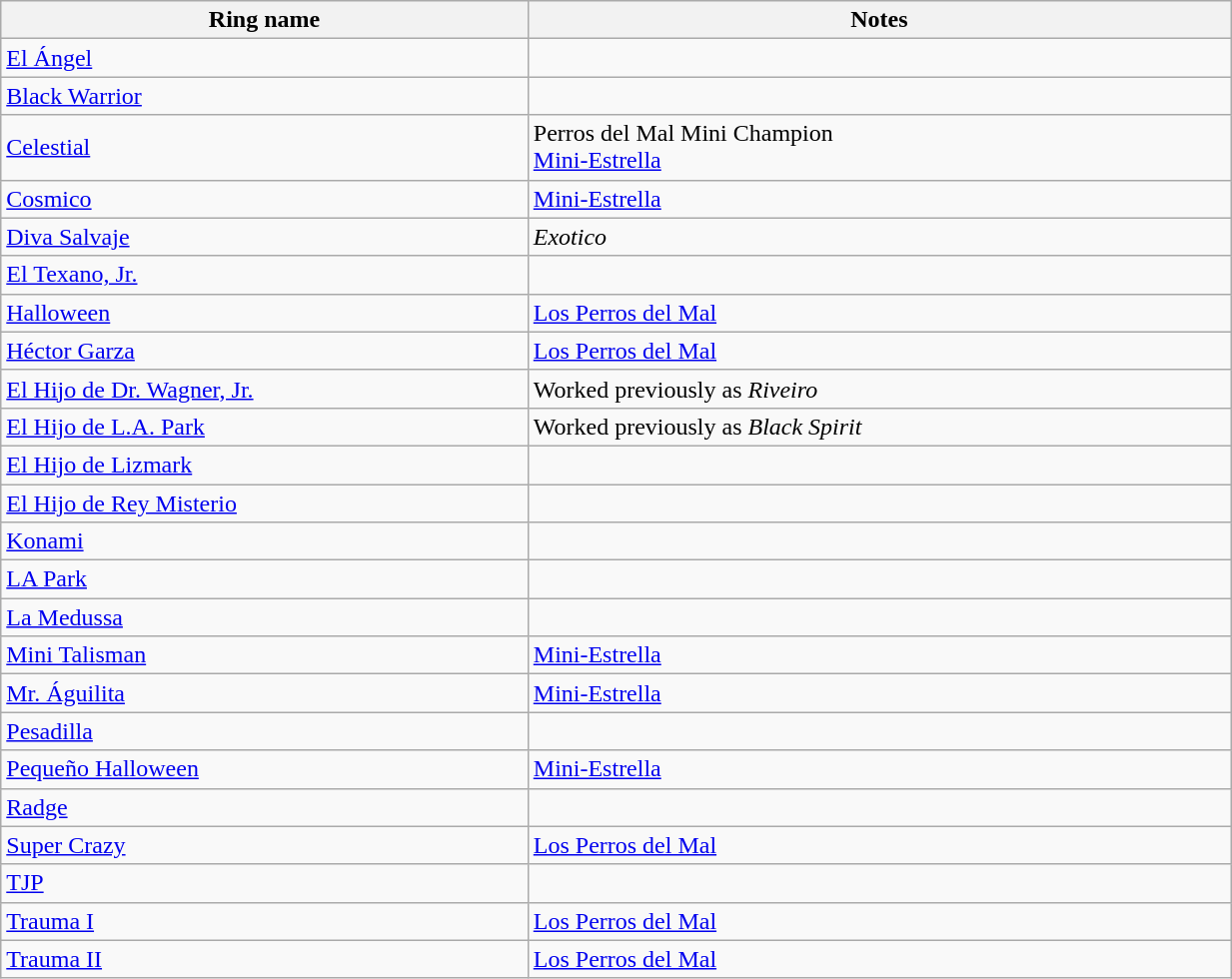<table class="wikitable sortable" align="left center" width="65%">
<tr>
<th width="15%">Ring name</th>
<th width="20%">Notes</th>
</tr>
<tr>
<td><a href='#'>El Ángel</a></td>
<td> </td>
</tr>
<tr>
<td><a href='#'>Black Warrior</a></td>
<td> </td>
</tr>
<tr>
<td><a href='#'>Celestial</a></td>
<td>Perros del Mal Mini Champion<br><a href='#'>Mini-Estrella</a></td>
</tr>
<tr>
<td><a href='#'>Cosmico</a></td>
<td><a href='#'>Mini-Estrella</a></td>
</tr>
<tr>
<td><a href='#'>Diva Salvaje</a></td>
<td><em>Exotico</em></td>
</tr>
<tr>
<td><a href='#'>El Texano, Jr.</a></td>
<td> </td>
</tr>
<tr>
<td><a href='#'>Halloween</a></td>
<td><a href='#'>Los Perros del Mal</a></td>
</tr>
<tr>
<td><a href='#'>Héctor Garza</a></td>
<td><a href='#'>Los Perros del Mal</a></td>
</tr>
<tr>
<td><a href='#'>El Hijo de Dr. Wagner, Jr.</a></td>
<td>Worked previously as <em>Riveiro</em></td>
</tr>
<tr>
<td><a href='#'>El Hijo de L.A. Park</a></td>
<td>Worked previously as <em>Black Spirit</em></td>
</tr>
<tr>
<td><a href='#'>El Hijo de Lizmark</a></td>
<td></td>
</tr>
<tr>
<td><a href='#'>El Hijo de Rey Misterio</a></td>
<td> </td>
</tr>
<tr>
<td><a href='#'>Konami</a></td>
<td> </td>
</tr>
<tr>
<td><a href='#'>LA Park</a></td>
<td> </td>
</tr>
<tr>
<td><a href='#'>La Medussa</a></td>
<td> </td>
</tr>
<tr>
<td><a href='#'>Mini Talisman</a></td>
<td><a href='#'>Mini-Estrella</a></td>
</tr>
<tr>
<td><a href='#'>Mr. Águilita</a></td>
<td><a href='#'>Mini-Estrella</a></td>
</tr>
<tr>
<td><a href='#'>Pesadilla</a></td>
<td> </td>
</tr>
<tr>
<td><a href='#'>Pequeño Halloween</a></td>
<td><a href='#'>Mini-Estrella</a></td>
</tr>
<tr>
<td><a href='#'>Radge</a></td>
<td> </td>
</tr>
<tr>
<td><a href='#'>Super Crazy</a></td>
<td><a href='#'>Los Perros del Mal</a></td>
</tr>
<tr>
<td><a href='#'>TJP</a></td>
<td> </td>
</tr>
<tr>
<td><a href='#'>Trauma I</a></td>
<td><a href='#'>Los Perros del Mal</a></td>
</tr>
<tr>
<td><a href='#'>Trauma II</a></td>
<td><a href='#'>Los Perros del Mal</a></td>
</tr>
</table>
